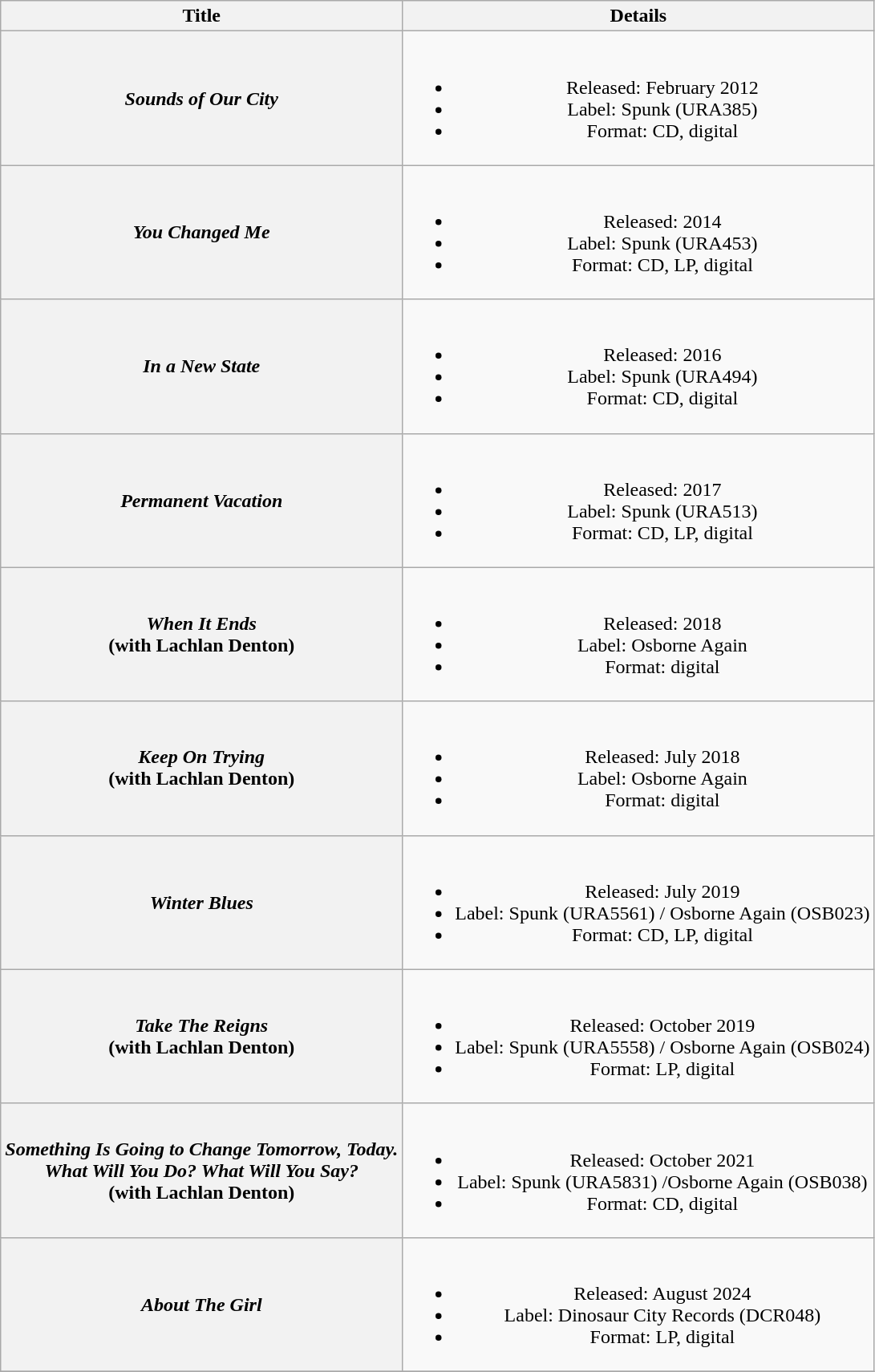<table class="wikitable plainrowheaders" style="text-align:center;" border="1">
<tr>
<th>Title</th>
<th>Details</th>
</tr>
<tr>
<th scope="row"><em>Sounds of Our City</em></th>
<td><br><ul><li>Released: February 2012</li><li>Label: Spunk (URA385)</li><li>Format: CD, digital</li></ul></td>
</tr>
<tr>
<th scope="row"><em>You Changed Me</em></th>
<td><br><ul><li>Released: 2014</li><li>Label: Spunk (URA453)</li><li>Format: CD, LP, digital</li></ul></td>
</tr>
<tr>
<th scope="row"><em>In a New State</em></th>
<td><br><ul><li>Released: 2016</li><li>Label: Spunk (URA494)</li><li>Format: CD, digital</li></ul></td>
</tr>
<tr>
<th scope="row"><em>Permanent Vacation</em></th>
<td><br><ul><li>Released: 2017</li><li>Label: Spunk (URA513)</li><li>Format: CD, LP, digital</li></ul></td>
</tr>
<tr>
<th scope="row"><em>When It Ends</em> <br> (with Lachlan Denton)</th>
<td><br><ul><li>Released: 2018</li><li>Label: Osborne Again</li><li>Format: digital</li></ul></td>
</tr>
<tr>
<th scope="row"><em>Keep On Trying</em> <br> (with Lachlan Denton)</th>
<td><br><ul><li>Released: July 2018</li><li>Label: Osborne Again</li><li>Format: digital</li></ul></td>
</tr>
<tr>
<th scope="row"><em>Winter Blues</em></th>
<td><br><ul><li>Released: July 2019</li><li>Label: Spunk (URA5561) / Osborne Again (OSB023)</li><li>Format: CD, LP, digital</li></ul></td>
</tr>
<tr>
<th scope="row"><em>Take The Reigns</em> <br> (with Lachlan Denton)</th>
<td><br><ul><li>Released: October 2019</li><li>Label: Spunk (URA5558) / Osborne Again (OSB024)</li><li>Format: LP, digital</li></ul></td>
</tr>
<tr>
<th scope="row"><em>Something Is Going to Change Tomorrow, Today. <br> What Will You Do? What Will You Say?</em> <br> (with Lachlan Denton)</th>
<td><br><ul><li>Released: October 2021</li><li>Label: Spunk (URA5831) /Osborne Again (OSB038)</li><li>Format: CD, digital</li></ul></td>
</tr>
<tr>
<th scope="row"><em>About The Girl</em></th>
<td><br><ul><li>Released: August 2024</li><li>Label: Dinosaur City Records (DCR048)</li><li>Format: LP, digital</li></ul></td>
</tr>
<tr>
</tr>
</table>
